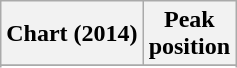<table class="wikitable sortable plainrowheaders">
<tr>
<th scope="col">Chart (2014)</th>
<th scope="col">Peak<br>position</th>
</tr>
<tr>
</tr>
<tr>
</tr>
<tr>
</tr>
<tr>
</tr>
</table>
